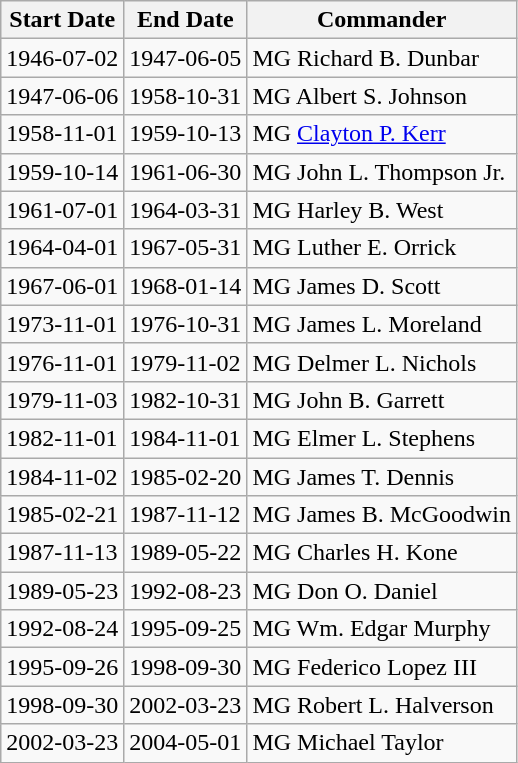<table class="wikitable sortable">
<tr style="white-space:nowrap;">
<th>Start Date</th>
<th>End Date</th>
<th>Commander</th>
</tr>
<tr>
<td>1946-07-02</td>
<td>1947-06-05</td>
<td>MG Richard B. Dunbar</td>
</tr>
<tr>
<td>1947-06-06</td>
<td>1958-10-31</td>
<td>MG Albert S. Johnson</td>
</tr>
<tr>
<td>1958-11-01</td>
<td>1959-10-13</td>
<td>MG <a href='#'>Clayton P. Kerr</a></td>
</tr>
<tr>
<td>1959-10-14</td>
<td>1961-06-30</td>
<td>MG John L. Thompson Jr.</td>
</tr>
<tr>
<td>1961-07-01</td>
<td>1964-03-31</td>
<td>MG Harley B. West</td>
</tr>
<tr>
<td>1964-04-01</td>
<td>1967-05-31</td>
<td>MG Luther E. Orrick</td>
</tr>
<tr>
<td>1967-06-01</td>
<td>1968-01-14</td>
<td>MG James D. Scott</td>
</tr>
<tr>
<td>1973-11-01</td>
<td>1976-10-31</td>
<td>MG James L. Moreland</td>
</tr>
<tr>
<td>1976-11-01</td>
<td>1979-11-02</td>
<td>MG Delmer L. Nichols</td>
</tr>
<tr>
<td>1979-11-03</td>
<td>1982-10-31</td>
<td>MG John B. Garrett</td>
</tr>
<tr>
<td>1982-11-01</td>
<td>1984-11-01</td>
<td>MG Elmer L. Stephens</td>
</tr>
<tr>
<td>1984-11-02</td>
<td>1985-02-20</td>
<td>MG James T. Dennis</td>
</tr>
<tr>
<td>1985-02-21</td>
<td>1987-11-12</td>
<td>MG James B. McGoodwin</td>
</tr>
<tr>
<td>1987-11-13</td>
<td>1989-05-22</td>
<td>MG Charles H. Kone</td>
</tr>
<tr>
<td>1989-05-23</td>
<td>1992-08-23</td>
<td>MG Don O. Daniel</td>
</tr>
<tr>
<td>1992-08-24</td>
<td>1995-09-25</td>
<td>MG Wm. Edgar Murphy</td>
</tr>
<tr>
<td>1995-09-26</td>
<td>1998-09-30</td>
<td>MG Federico Lopez III</td>
</tr>
<tr>
<td>1998-09-30</td>
<td>2002-03-23</td>
<td>MG Robert L. Halverson</td>
</tr>
<tr>
<td>2002-03-23</td>
<td>2004-05-01</td>
<td>MG Michael Taylor</td>
</tr>
</table>
